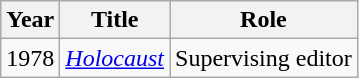<table class="wikitable">
<tr>
<th>Year</th>
<th>Title</th>
<th>Role</th>
</tr>
<tr>
<td>1978</td>
<td><em><a href='#'>Holocaust</a></em></td>
<td>Supervising editor</td>
</tr>
</table>
